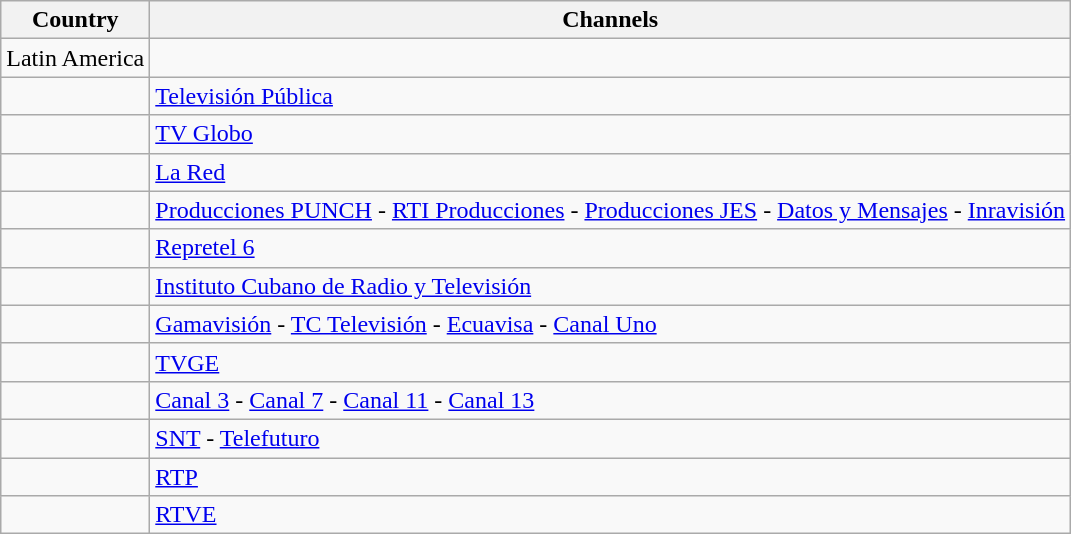<table class="wikitable">
<tr>
<th>Country</th>
<th>Channels</th>
</tr>
<tr>
<td>Latin America</td>
<td></td>
</tr>
<tr>
<td></td>
<td><a href='#'>Televisión Pública</a></td>
</tr>
<tr>
<td></td>
<td><a href='#'>TV Globo</a></td>
</tr>
<tr>
<td></td>
<td><a href='#'>La Red</a></td>
</tr>
<tr>
<td></td>
<td><a href='#'>Producciones PUNCH</a> - <a href='#'>RTI Producciones</a> - <a href='#'>Producciones JES</a> - <a href='#'>Datos y Mensajes</a> - <a href='#'>Inravisión</a></td>
</tr>
<tr>
<td></td>
<td><a href='#'>Repretel 6</a></td>
</tr>
<tr>
<td></td>
<td><a href='#'>Instituto Cubano de Radio y Televisión</a></td>
</tr>
<tr>
<td></td>
<td><a href='#'>Gamavisión</a> - <a href='#'>TC Televisión</a> - <a href='#'>Ecuavisa</a> - <a href='#'>Canal Uno</a></td>
</tr>
<tr>
<td></td>
<td><a href='#'>TVGE</a></td>
</tr>
<tr>
<td></td>
<td><a href='#'>Canal 3</a> - <a href='#'>Canal 7</a> - <a href='#'>Canal 11</a> - <a href='#'>Canal 13</a></td>
</tr>
<tr>
<td></td>
<td><a href='#'>SNT</a> - <a href='#'>Telefuturo</a></td>
</tr>
<tr>
<td></td>
<td><a href='#'>RTP</a></td>
</tr>
<tr>
<td></td>
<td><a href='#'>RTVE</a></td>
</tr>
</table>
